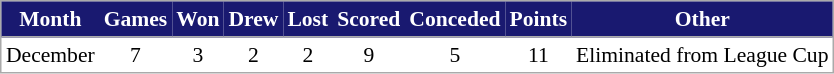<table cellspacing="0" cellpadding="3" style="border:1px solid #aaa; font-size:90%;">
<tr style="background:#191970; color:white;">
<th style="border-bottom:1px solid #aaa; text-align:center;">Month</th>
<th style="border-bottom:1px solid #aaa; text-align:center;">Games</th>
<th style="border-bottom:1px solid #aaa; text-align:center;">Won</th>
<th style="border-bottom:1px solid #aaa; text-align:center;">Drew</th>
<th style="border-bottom:1px solid #aaa; text-align:center;">Lost</th>
<th style="border-bottom:1px solid #aaa; text-align:center;">Scored</th>
<th style="border-bottom:1px solid #aaa; text-align:center;">Conceded</th>
<th style="border-bottom:1px solid #aaa; text-align:center;">Points</th>
<th style="border-bottom:1px solid #aaa; text-align:center;">Other</th>
</tr>
<tr style="text-align:center;">
<td>December</td>
<td style="text-align:center;">7</td>
<td style="text-align:center;">3</td>
<td style="text-align:center;">2</td>
<td style="text-align:center;">2</td>
<td style="text-align:center;">9</td>
<td style="text-align:center;">5</td>
<td style="text-align:center;">11</td>
<td style="text-align:center;">Eliminated from League Cup</td>
</tr>
</table>
